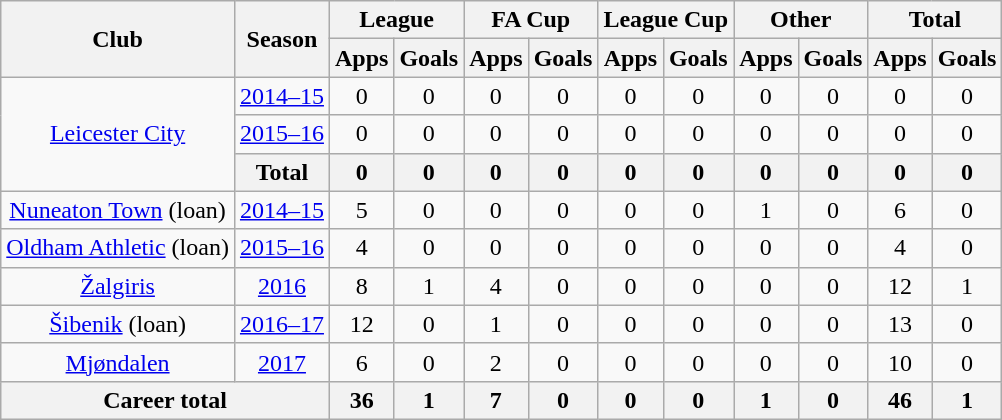<table class="wikitable" style="text-align: center;">
<tr>
<th rowspan="2">Club</th>
<th rowspan="2">Season</th>
<th colspan="2">League</th>
<th colspan="2">FA Cup</th>
<th colspan="2">League Cup</th>
<th colspan="2">Other</th>
<th colspan="2">Total</th>
</tr>
<tr>
<th>Apps</th>
<th>Goals</th>
<th>Apps</th>
<th>Goals</th>
<th>Apps</th>
<th>Goals</th>
<th>Apps</th>
<th>Goals</th>
<th>Apps</th>
<th>Goals</th>
</tr>
<tr>
<td rowspan="3"><a href='#'>Leicester City</a></td>
<td><a href='#'>2014–15</a></td>
<td>0</td>
<td>0</td>
<td>0</td>
<td>0</td>
<td>0</td>
<td>0</td>
<td>0</td>
<td>0</td>
<td>0</td>
<td>0</td>
</tr>
<tr>
<td><a href='#'>2015–16</a></td>
<td>0</td>
<td>0</td>
<td>0</td>
<td>0</td>
<td>0</td>
<td>0</td>
<td>0</td>
<td>0</td>
<td>0</td>
<td>0</td>
</tr>
<tr>
<th>Total</th>
<th>0</th>
<th>0</th>
<th>0</th>
<th>0</th>
<th>0</th>
<th>0</th>
<th>0</th>
<th>0</th>
<th>0</th>
<th>0</th>
</tr>
<tr>
<td rowspan="1"><a href='#'>Nuneaton Town</a> (loan)</td>
<td><a href='#'>2014–15</a></td>
<td>5</td>
<td>0</td>
<td>0</td>
<td>0</td>
<td>0</td>
<td>0</td>
<td>1</td>
<td>0</td>
<td>6</td>
<td>0</td>
</tr>
<tr>
<td rowspan="1"><a href='#'>Oldham Athletic</a> (loan)</td>
<td><a href='#'>2015–16</a></td>
<td>4</td>
<td>0</td>
<td>0</td>
<td>0</td>
<td>0</td>
<td>0</td>
<td>0</td>
<td>0</td>
<td>4</td>
<td>0</td>
</tr>
<tr>
<td rowspan="1"><a href='#'>Žalgiris</a></td>
<td><a href='#'>2016</a></td>
<td>8</td>
<td>1</td>
<td>4</td>
<td>0</td>
<td>0</td>
<td>0</td>
<td>0</td>
<td>0</td>
<td>12</td>
<td>1</td>
</tr>
<tr>
<td rowspan="1"><a href='#'>Šibenik</a> (loan)</td>
<td><a href='#'>2016–17</a></td>
<td>12</td>
<td>0</td>
<td>1</td>
<td>0</td>
<td>0</td>
<td>0</td>
<td>0</td>
<td>0</td>
<td>13</td>
<td>0</td>
</tr>
<tr>
<td rowspan="1"><a href='#'>Mjøndalen</a></td>
<td><a href='#'>2017</a></td>
<td>6</td>
<td>0</td>
<td>2</td>
<td>0</td>
<td>0</td>
<td>0</td>
<td>0</td>
<td>0</td>
<td>10</td>
<td>0</td>
</tr>
<tr>
<th colspan="2">Career total</th>
<th>36</th>
<th>1</th>
<th>7</th>
<th>0</th>
<th>0</th>
<th>0</th>
<th>1</th>
<th>0</th>
<th>46</th>
<th>1</th>
</tr>
</table>
